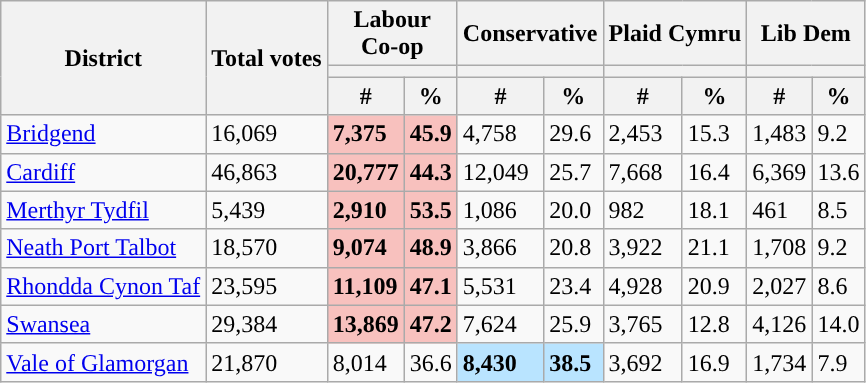<table class="wikitable sortable">
<tr>
<th rowspan=3>District</th>
<th rowspan=3>Total votes</th>
<th colspan="2">Labour<br>Co-op</th>
<th colspan="2">Conservative</th>
<th colspan="2">Plaid Cymru</th>
<th colspan="2">Lib Dem</th>
</tr>
<tr>
<th colspan="2" style="background:"></th>
<th colspan="2" style="background:"></th>
<th colspan="2" style="background:"></th>
<th colspan="2" style="background:"></th>
</tr>
<tr>
<th>#</th>
<th>%</th>
<th>#</th>
<th>%</th>
<th>#</th>
<th>%</th>
<th>#</th>
<th>%</th>
</tr>
<tr>
<td><a href='#'>Bridgend</a></td>
<td>16,069</td>
<td style="background:#F8C1BE;"><strong>7,375</strong></td>
<td style="background:#F8C1BE;"><strong>45.9</strong></td>
<td>4,758</td>
<td>29.6</td>
<td>2,453</td>
<td>15.3</td>
<td>1,483</td>
<td>9.2</td>
</tr>
<tr>
<td><a href='#'>Cardiff</a></td>
<td>46,863</td>
<td style="background:#F8C1BE;"><strong>20,777</strong></td>
<td style="background:#F8C1BE;"><strong>44.3</strong></td>
<td>12,049</td>
<td>25.7</td>
<td>7,668</td>
<td>16.4</td>
<td>6,369</td>
<td>13.6</td>
</tr>
<tr>
<td><a href='#'>Merthyr Tydfil</a></td>
<td>5,439</td>
<td style="background:#F8C1BE;"><strong>2,910</strong></td>
<td style="background:#F8C1BE;"><strong>53.5</strong></td>
<td>1,086</td>
<td>20.0</td>
<td>982</td>
<td>18.1</td>
<td>461</td>
<td>8.5</td>
</tr>
<tr>
<td><a href='#'>Neath Port Talbot</a></td>
<td>18,570</td>
<td style="background:#F8C1BE;"><strong>9,074</strong></td>
<td style="background:#F8C1BE;"><strong>48.9</strong></td>
<td>3,866</td>
<td>20.8</td>
<td>3,922</td>
<td>21.1</td>
<td>1,708</td>
<td>9.2</td>
</tr>
<tr>
<td><a href='#'>Rhondda Cynon Taf</a></td>
<td>23,595</td>
<td style="background:#F8C1BE;"><strong>11,109</strong></td>
<td style="background:#F8C1BE;"><strong>47.1</strong></td>
<td>5,531</td>
<td>23.4</td>
<td>4,928</td>
<td>20.9</td>
<td>2,027</td>
<td>8.6</td>
</tr>
<tr>
<td><a href='#'>Swansea</a></td>
<td>29,384</td>
<td style="background:#F8C1BE;"><strong>13,869</strong></td>
<td style="background:#F8C1BE;"><strong>47.2</strong></td>
<td>7,624</td>
<td>25.9</td>
<td>3,765</td>
<td>12.8</td>
<td>4,126</td>
<td>14.0</td>
</tr>
<tr>
<td><a href='#'>Vale of Glamorgan</a></td>
<td>21,870</td>
<td>8,014</td>
<td>36.6</td>
<td style="background:#B9E4FF;"><strong>8,430</strong></td>
<td style="background:#B9E4FF;"><strong>38.5</strong></td>
<td>3,692</td>
<td>16.9</td>
<td>1,734</td>
<td>7.9</td>
</tr>
</table>
